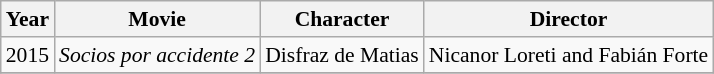<table class="wikitable" style="font-size: 90%;">
<tr>
<th>Year</th>
<th>Movie</th>
<th>Character</th>
<th>Director</th>
</tr>
<tr>
<td>2015</td>
<td><em>Socios por accidente 2</em></td>
<td>Disfraz de Matias</td>
<td>Nicanor Loreti and Fabián Forte</td>
</tr>
<tr>
</tr>
</table>
